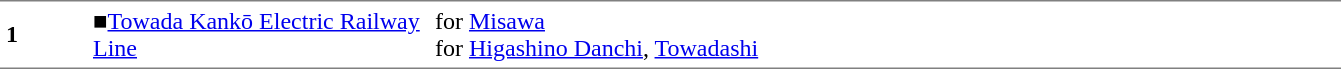<table table border=0 cellspacing=0 cellpadding=4>
<tr>
<td style="border-top:solid 1px gray; border-bottom:solid 1px gray;" width=50px><strong>1</strong></td>
<td style="border-top:solid 1px gray; border-bottom:solid 1px gray;" width=220px><span>■</span><a href='#'>Towada Kankō Electric Railway Line</a></td>
<td style="border-top:solid 1px gray; border-bottom:solid 1px gray;" width=600px>for <a href='#'>Misawa</a><br>for <a href='#'>Higashino Danchi</a>, <a href='#'>Towadashi</a></td>
</tr>
</table>
